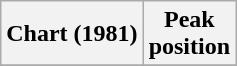<table class="wikitable sortable plainrowheaders">
<tr>
<th>Chart (1981)</th>
<th>Peak<br>position</th>
</tr>
<tr>
</tr>
</table>
